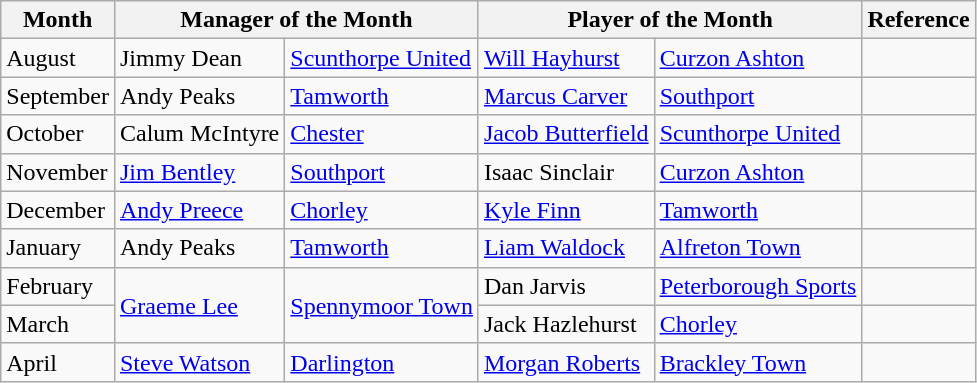<table class="wikitable">
<tr>
<th rowspan="1">Month</th>
<th colspan="2">Manager of the Month</th>
<th colspan="2">Player of the Month</th>
<th rowspan="1">Reference</th>
</tr>
<tr>
<td>August</td>
<td> Jimmy Dean</td>
<td><a href='#'>Scunthorpe United</a></td>
<td> <a href='#'>Will Hayhurst</a></td>
<td><a href='#'>Curzon Ashton</a></td>
<td></td>
</tr>
<tr>
<td>September</td>
<td> Andy Peaks</td>
<td><a href='#'>Tamworth</a></td>
<td> <a href='#'>Marcus Carver</a></td>
<td><a href='#'>Southport</a></td>
<td></td>
</tr>
<tr>
<td>October</td>
<td> Calum McIntyre</td>
<td><a href='#'>Chester</a></td>
<td> <a href='#'>Jacob Butterfield</a></td>
<td><a href='#'>Scunthorpe United</a></td>
<td></td>
</tr>
<tr>
<td>November</td>
<td> <a href='#'>Jim Bentley</a></td>
<td><a href='#'>Southport</a></td>
<td> Isaac Sinclair</td>
<td><a href='#'>Curzon Ashton</a></td>
<td></td>
</tr>
<tr>
<td>December</td>
<td> <a href='#'>Andy Preece</a></td>
<td><a href='#'>Chorley</a></td>
<td> <a href='#'>Kyle Finn</a></td>
<td><a href='#'>Tamworth</a></td>
<td></td>
</tr>
<tr>
<td>January</td>
<td> Andy Peaks</td>
<td><a href='#'>Tamworth</a></td>
<td> <a href='#'>Liam Waldock</a></td>
<td><a href='#'>Alfreton Town</a></td>
<td></td>
</tr>
<tr>
<td>February</td>
<td rowspan="2"> <a href='#'>Graeme Lee</a></td>
<td rowspan="2"><a href='#'>Spennymoor Town</a></td>
<td> Dan Jarvis</td>
<td><a href='#'>Peterborough Sports</a></td>
<td></td>
</tr>
<tr>
<td>March</td>
<td> Jack Hazlehurst</td>
<td><a href='#'>Chorley</a></td>
<td></td>
</tr>
<tr>
<td>April</td>
<td> <a href='#'>Steve Watson</a></td>
<td><a href='#'>Darlington</a></td>
<td> <a href='#'>Morgan Roberts</a></td>
<td><a href='#'>Brackley Town</a></td>
<td></td>
</tr>
</table>
